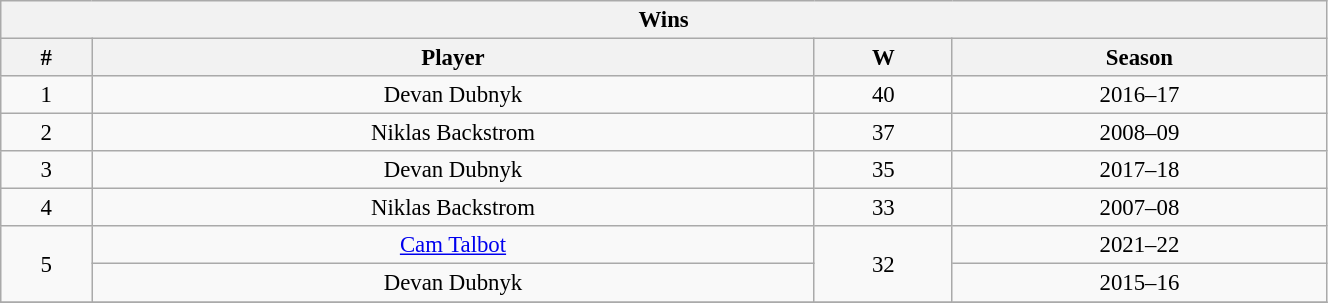<table class="wikitable" style="text-align: center; font-size: 95%" width="70%">
<tr>
<th colspan="4">Wins</th>
</tr>
<tr>
<th>#</th>
<th>Player</th>
<th>W</th>
<th>Season</th>
</tr>
<tr>
<td>1</td>
<td>Devan Dubnyk</td>
<td>40</td>
<td>2016–17</td>
</tr>
<tr>
<td>2</td>
<td>Niklas Backstrom</td>
<td>37</td>
<td>2008–09</td>
</tr>
<tr>
<td>3</td>
<td>Devan Dubnyk</td>
<td>35</td>
<td>2017–18</td>
</tr>
<tr>
<td>4</td>
<td>Niklas Backstrom</td>
<td>33</td>
<td>2007–08</td>
</tr>
<tr>
<td rowspan="2">5</td>
<td><a href='#'>Cam Talbot</a></td>
<td rowspan="2">32</td>
<td>2021–22</td>
</tr>
<tr>
<td>Devan Dubnyk</td>
<td>2015–16</td>
</tr>
<tr>
</tr>
</table>
